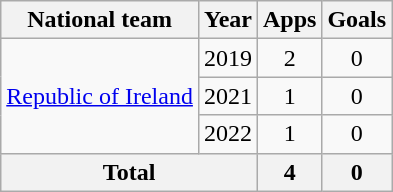<table class="sortable wikitable" style="text-align:center">
<tr>
<th scope="col">National team</th>
<th scope="col">Year</th>
<th !scope="col">Apps</th>
<th !scope="col">Goals</th>
</tr>
<tr>
<td rowspan="3"><a href='#'>Republic of Ireland</a></td>
<td scope="row">2019</td>
<td>2</td>
<td>0</td>
</tr>
<tr>
<td scope="row">2021</td>
<td>1</td>
<td>0</td>
</tr>
<tr>
<td scope="row">2022</td>
<td>1</td>
<td>0</td>
</tr>
<tr>
<th colspan="2">Total</th>
<th>4</th>
<th>0</th>
</tr>
</table>
